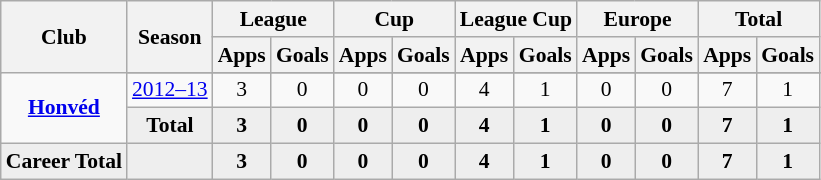<table class="wikitable" style="font-size:90%; text-align: center;">
<tr>
<th rowspan="2">Club</th>
<th rowspan="2">Season</th>
<th colspan="2">League</th>
<th colspan="2">Cup</th>
<th colspan="2">League Cup</th>
<th colspan="2">Europe</th>
<th colspan="2">Total</th>
</tr>
<tr>
<th>Apps</th>
<th>Goals</th>
<th>Apps</th>
<th>Goals</th>
<th>Apps</th>
<th>Goals</th>
<th>Apps</th>
<th>Goals</th>
<th>Apps</th>
<th>Goals</th>
</tr>
<tr ||-||-||-|->
<td rowspan="3" valign="center"><strong><a href='#'>Honvéd</a></strong></td>
</tr>
<tr>
<td><a href='#'>2012–13</a></td>
<td>3</td>
<td>0</td>
<td>0</td>
<td>0</td>
<td>4</td>
<td>1</td>
<td>0</td>
<td>0</td>
<td>7</td>
<td>1</td>
</tr>
<tr style="font-weight:bold; background-color:#eeeeee;">
<td>Total</td>
<td>3</td>
<td>0</td>
<td>0</td>
<td>0</td>
<td>4</td>
<td>1</td>
<td>0</td>
<td>0</td>
<td>7</td>
<td>1</td>
</tr>
<tr style="font-weight:bold; background-color:#eeeeee;">
<td rowspan="1" valign="top"><strong>Career Total</strong></td>
<td></td>
<td><strong>3</strong></td>
<td><strong>0</strong></td>
<td><strong>0</strong></td>
<td><strong>0</strong></td>
<td><strong>4</strong></td>
<td><strong>1</strong></td>
<td><strong>0</strong></td>
<td><strong>0</strong></td>
<td><strong>7</strong></td>
<td><strong>1</strong></td>
</tr>
</table>
